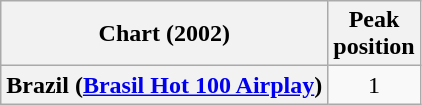<table class="wikitable plainrowheaders" style="text-align:center">
<tr>
<th>Chart (2002)</th>
<th>Peak<br>position</th>
</tr>
<tr>
<th scope="row">Brazil (<a href='#'>Brasil Hot 100 Airplay</a>)</th>
<td>1</td>
</tr>
</table>
